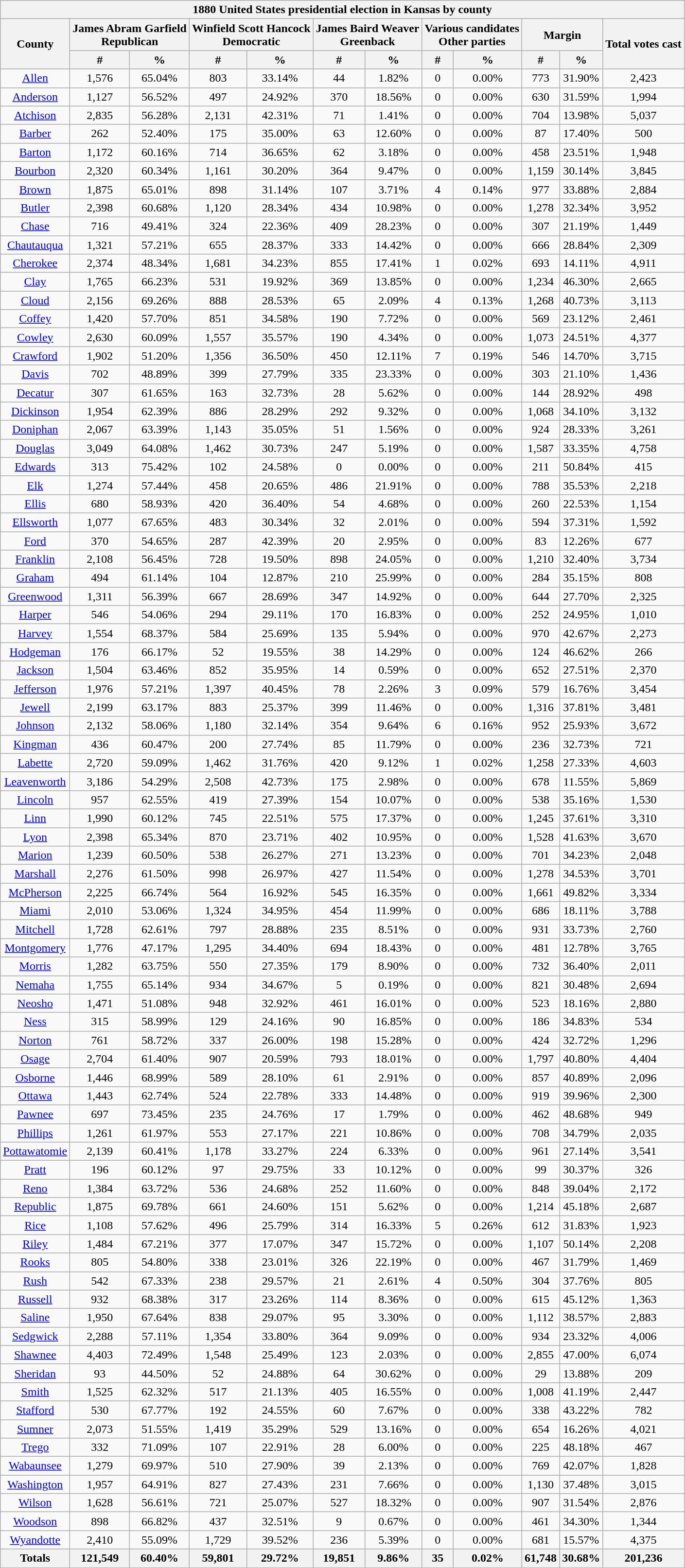<table class="wikitable sortable mw-collapsible mw-collapsed" style="text-align:center">
<tr>
<th colspan="12">1880 United States presidential election in Kansas by county</th>
</tr>
<tr>
<th style="text-align:center;" rowspan="2">County</th>
<th style="text-align:center;" colspan="2">James Abram Garfield<br>Republican</th>
<th style="text-align:center;" colspan="2">Winfield Scott Hancock<br>Democratic</th>
<th style="text-align:center;" colspan="2">James Baird Weaver<br>Greenback</th>
<th style="text-align:center;" colspan="2">Various candidates<br>Other parties</th>
<th style="text-align:center;" colspan="2">Margin</th>
<th style="text-align:center;" rowspan="2" data-sort-type="number">Total votes cast</th>
</tr>
<tr>
<th data-sort-type="number">#</th>
<th data-sort-type="number">%</th>
<th data-sort-type="number">#</th>
<th data-sort-type="number">%</th>
<th data-sort-type="number">#</th>
<th data-sort-type="number">%</th>
<th data-sort-type="number">#</th>
<th data-sort-type="number">%</th>
<th data-sort-type="number">#</th>
<th data-sort-type="number">%</th>
</tr>
<tr style="text-align:center;">
<td><a href='#'>Allen</a></td>
<td>1,576</td>
<td>65.04%</td>
<td>803</td>
<td>33.14%</td>
<td>44</td>
<td>1.82%</td>
<td>0</td>
<td>0.00%</td>
<td>773</td>
<td>31.90%</td>
<td>2,423</td>
</tr>
<tr style="text-align:center;">
<td><a href='#'>Anderson</a></td>
<td>1,127</td>
<td>56.52%</td>
<td>497</td>
<td>24.92%</td>
<td>370</td>
<td>18.56%</td>
<td>0</td>
<td>0.00%</td>
<td>630</td>
<td>31.59%</td>
<td>1,994</td>
</tr>
<tr style="text-align:center;">
<td><a href='#'>Atchison</a></td>
<td>2,835</td>
<td>56.28%</td>
<td>2,131</td>
<td>42.31%</td>
<td>71</td>
<td>1.41%</td>
<td>0</td>
<td>0.00%</td>
<td>704</td>
<td>13.98%</td>
<td>5,037</td>
</tr>
<tr style="text-align:center;">
<td><a href='#'>Barber</a></td>
<td>262</td>
<td>52.40%</td>
<td>175</td>
<td>35.00%</td>
<td>63</td>
<td>12.60%</td>
<td>0</td>
<td>0.00%</td>
<td>87</td>
<td>17.40%</td>
<td>500</td>
</tr>
<tr style="text-align:center;">
<td><a href='#'>Barton</a></td>
<td>1,172</td>
<td>60.16%</td>
<td>714</td>
<td>36.65%</td>
<td>62</td>
<td>3.18%</td>
<td>0</td>
<td>0.00%</td>
<td>458</td>
<td>23.51%</td>
<td>1,948</td>
</tr>
<tr style="text-align:center;">
<td><a href='#'>Bourbon</a></td>
<td>2,320</td>
<td>60.34%</td>
<td>1,161</td>
<td>30.20%</td>
<td>364</td>
<td>9.47%</td>
<td>0</td>
<td>0.00%</td>
<td>1,159</td>
<td>30.14%</td>
<td>3,845</td>
</tr>
<tr style="text-align:center;">
<td><a href='#'>Brown</a></td>
<td>1,875</td>
<td>65.01%</td>
<td>898</td>
<td>31.14%</td>
<td>107</td>
<td>3.71%</td>
<td>4</td>
<td>0.14%</td>
<td>977</td>
<td>33.88%</td>
<td>2,884</td>
</tr>
<tr style="text-align:center;">
<td><a href='#'>Butler</a></td>
<td>2,398</td>
<td>60.68%</td>
<td>1,120</td>
<td>28.34%</td>
<td>434</td>
<td>10.98%</td>
<td>0</td>
<td>0.00%</td>
<td>1,278</td>
<td>32.34%</td>
<td>3,952</td>
</tr>
<tr style="text-align:center;">
<td><a href='#'>Chase</a></td>
<td>716</td>
<td>49.41%</td>
<td>324</td>
<td>22.36%</td>
<td>409</td>
<td>28.23%</td>
<td>0</td>
<td>0.00%</td>
<td>307</td>
<td>21.19%</td>
<td>1,449</td>
</tr>
<tr style="text-align:center;">
<td><a href='#'>Chautauqua</a></td>
<td>1,321</td>
<td>57.21%</td>
<td>655</td>
<td>28.37%</td>
<td>333</td>
<td>14.42%</td>
<td>0</td>
<td>0.00%</td>
<td>666</td>
<td>28.84%</td>
<td>2,309</td>
</tr>
<tr style="text-align:center;">
<td><a href='#'>Cherokee</a></td>
<td>2,374</td>
<td>48.34%</td>
<td>1,681</td>
<td>34.23%</td>
<td>855</td>
<td>17.41%</td>
<td>1</td>
<td>0.02%</td>
<td>693</td>
<td>14.11%</td>
<td>4,911</td>
</tr>
<tr style="text-align:center;">
<td><a href='#'>Clay</a></td>
<td>1,765</td>
<td>66.23%</td>
<td>531</td>
<td>19.92%</td>
<td>369</td>
<td>13.85%</td>
<td>0</td>
<td>0.00%</td>
<td>1,234</td>
<td>46.30%</td>
<td>2,665</td>
</tr>
<tr style="text-align:center;">
<td><a href='#'>Cloud</a></td>
<td>2,156</td>
<td>69.26%</td>
<td>888</td>
<td>28.53%</td>
<td>65</td>
<td>2.09%</td>
<td>4</td>
<td>0.13%</td>
<td>1,268</td>
<td>40.73%</td>
<td>3,113</td>
</tr>
<tr style="text-align:center;">
<td><a href='#'>Coffey</a></td>
<td>1,420</td>
<td>57.70%</td>
<td>851</td>
<td>34.58%</td>
<td>190</td>
<td>7.72%</td>
<td>0</td>
<td>0.00%</td>
<td>569</td>
<td>23.12%</td>
<td>2,461</td>
</tr>
<tr style="text-align:center;">
<td><a href='#'>Cowley</a></td>
<td>2,630</td>
<td>60.09%</td>
<td>1,557</td>
<td>35.57%</td>
<td>190</td>
<td>4.34%</td>
<td>0</td>
<td>0.00%</td>
<td>1,073</td>
<td>24.51%</td>
<td>4,377</td>
</tr>
<tr style="text-align:center;">
<td><a href='#'>Crawford</a></td>
<td>1,902</td>
<td>51.20%</td>
<td>1,356</td>
<td>36.50%</td>
<td>450</td>
<td>12.11%</td>
<td>7</td>
<td>0.19%</td>
<td>546</td>
<td>14.70%</td>
<td>3,715</td>
</tr>
<tr style="text-align:center;">
<td><a href='#'>Davis</a></td>
<td>702</td>
<td>48.89%</td>
<td>399</td>
<td>27.79%</td>
<td>335</td>
<td>23.33%</td>
<td>0</td>
<td>0.00%</td>
<td>303</td>
<td>21.10%</td>
<td>1,436</td>
</tr>
<tr style="text-align:center;">
<td><a href='#'>Decatur</a></td>
<td>307</td>
<td>61.65%</td>
<td>163</td>
<td>32.73%</td>
<td>28</td>
<td>5.62%</td>
<td>0</td>
<td>0.00%</td>
<td>144</td>
<td>28.92%</td>
<td>498</td>
</tr>
<tr style="text-align:center;">
<td><a href='#'>Dickinson</a></td>
<td>1,954</td>
<td>62.39%</td>
<td>886</td>
<td>28.29%</td>
<td>292</td>
<td>9.32%</td>
<td>0</td>
<td>0.00%</td>
<td>1,068</td>
<td>34.10%</td>
<td>3,132</td>
</tr>
<tr style="text-align:center;">
<td><a href='#'>Doniphan</a></td>
<td>2,067</td>
<td>63.39%</td>
<td>1,143</td>
<td>35.05%</td>
<td>51</td>
<td>1.56%</td>
<td>0</td>
<td>0.00%</td>
<td>924</td>
<td>28.33%</td>
<td>3,261</td>
</tr>
<tr style="text-align:center;">
<td><a href='#'>Douglas</a></td>
<td>3,049</td>
<td>64.08%</td>
<td>1,462</td>
<td>30.73%</td>
<td>247</td>
<td>5.19%</td>
<td>0</td>
<td>0.00%</td>
<td>1,587</td>
<td>33.35%</td>
<td>4,758</td>
</tr>
<tr style="text-align:center;">
<td><a href='#'>Edwards</a></td>
<td>313</td>
<td>75.42%</td>
<td>102</td>
<td>24.58%</td>
<td>0</td>
<td>0.00%</td>
<td>0</td>
<td>0.00%</td>
<td>211</td>
<td>50.84%</td>
<td>415</td>
</tr>
<tr style="text-align:center;">
<td><a href='#'>Elk</a></td>
<td>1,274</td>
<td>57.44%</td>
<td>458</td>
<td>20.65%</td>
<td>486</td>
<td>21.91%</td>
<td>0</td>
<td>0.00%</td>
<td>788</td>
<td>35.53%</td>
<td>2,218</td>
</tr>
<tr style="text-align:center;">
<td><a href='#'>Ellis</a></td>
<td>680</td>
<td>58.93%</td>
<td>420</td>
<td>36.40%</td>
<td>54</td>
<td>4.68%</td>
<td>0</td>
<td>0.00%</td>
<td>260</td>
<td>22.53%</td>
<td>1,154</td>
</tr>
<tr style="text-align:center;">
<td><a href='#'>Ellsworth</a></td>
<td>1,077</td>
<td>67.65%</td>
<td>483</td>
<td>30.34%</td>
<td>32</td>
<td>2.01%</td>
<td>0</td>
<td>0.00%</td>
<td>594</td>
<td>37.31%</td>
<td>1,592</td>
</tr>
<tr style="text-align:center;">
<td><a href='#'>Ford</a></td>
<td>370</td>
<td>54.65%</td>
<td>287</td>
<td>42.39%</td>
<td>20</td>
<td>2.95%</td>
<td>0</td>
<td>0.00%</td>
<td>83</td>
<td>12.26%</td>
<td>677</td>
</tr>
<tr style="text-align:center;">
<td><a href='#'>Franklin</a></td>
<td>2,108</td>
<td>56.45%</td>
<td>728</td>
<td>19.50%</td>
<td>898</td>
<td>24.05%</td>
<td>0</td>
<td>0.00%</td>
<td>1,210</td>
<td>32.40%</td>
<td>3,734</td>
</tr>
<tr style="text-align:center;">
<td><a href='#'>Graham</a></td>
<td>494</td>
<td>61.14%</td>
<td>104</td>
<td>12.87%</td>
<td>210</td>
<td>25.99%</td>
<td>0</td>
<td>0.00%</td>
<td>284</td>
<td>35.15%</td>
<td>808</td>
</tr>
<tr style="text-align:center;">
<td><a href='#'>Greenwood</a></td>
<td>1,311</td>
<td>56.39%</td>
<td>667</td>
<td>28.69%</td>
<td>347</td>
<td>14.92%</td>
<td>0</td>
<td>0.00%</td>
<td>644</td>
<td>27.70%</td>
<td>2,325</td>
</tr>
<tr style="text-align:center;">
<td><a href='#'>Harper</a></td>
<td>546</td>
<td>54.06%</td>
<td>294</td>
<td>29.11%</td>
<td>170</td>
<td>16.83%</td>
<td>0</td>
<td>0.00%</td>
<td>252</td>
<td>24.95%</td>
<td>1,010</td>
</tr>
<tr style="text-align:center;">
<td><a href='#'>Harvey</a></td>
<td>1,554</td>
<td>68.37%</td>
<td>584</td>
<td>25.69%</td>
<td>135</td>
<td>5.94%</td>
<td>0</td>
<td>0.00%</td>
<td>970</td>
<td>42.67%</td>
<td>2,273</td>
</tr>
<tr style="text-align:center;">
<td><a href='#'>Hodgeman</a></td>
<td>176</td>
<td>66.17%</td>
<td>52</td>
<td>19.55%</td>
<td>38</td>
<td>14.29%</td>
<td>0</td>
<td>0.00%</td>
<td>124</td>
<td>46.62%</td>
<td>266</td>
</tr>
<tr style="text-align:center;">
<td><a href='#'>Jackson</a></td>
<td>1,504</td>
<td>63.46%</td>
<td>852</td>
<td>35.95%</td>
<td>14</td>
<td>0.59%</td>
<td>0</td>
<td>0.00%</td>
<td>652</td>
<td>27.51%</td>
<td>2,370</td>
</tr>
<tr style="text-align:center;">
<td><a href='#'>Jefferson</a></td>
<td>1,976</td>
<td>57.21%</td>
<td>1,397</td>
<td>40.45%</td>
<td>78</td>
<td>2.26%</td>
<td>3</td>
<td>0.09%</td>
<td>579</td>
<td>16.76%</td>
<td>3,454</td>
</tr>
<tr style="text-align:center;">
<td><a href='#'>Jewell</a></td>
<td>2,199</td>
<td>63.17%</td>
<td>883</td>
<td>25.37%</td>
<td>399</td>
<td>11.46%</td>
<td>0</td>
<td>0.00%</td>
<td>1,316</td>
<td>37.81%</td>
<td>3,481</td>
</tr>
<tr style="text-align:center;">
<td><a href='#'>Johnson</a></td>
<td>2,132</td>
<td>58.06%</td>
<td>1,180</td>
<td>32.14%</td>
<td>354</td>
<td>9.64%</td>
<td>6</td>
<td>0.16%</td>
<td>952</td>
<td>25.93%</td>
<td>3,672</td>
</tr>
<tr style="text-align:center;">
<td><a href='#'>Kingman</a></td>
<td>436</td>
<td>60.47%</td>
<td>200</td>
<td>27.74%</td>
<td>85</td>
<td>11.79%</td>
<td>0</td>
<td>0.00%</td>
<td>236</td>
<td>32.73%</td>
<td>721</td>
</tr>
<tr style="text-align:center;">
<td><a href='#'>Labette</a></td>
<td>2,720</td>
<td>59.09%</td>
<td>1,462</td>
<td>31.76%</td>
<td>420</td>
<td>9.12%</td>
<td>1</td>
<td>0.02%</td>
<td>1,258</td>
<td>27.33%</td>
<td>4,603</td>
</tr>
<tr style="text-align:center;">
<td><a href='#'>Leavenworth</a></td>
<td>3,186</td>
<td>54.29%</td>
<td>2,508</td>
<td>42.73%</td>
<td>175</td>
<td>2.98%</td>
<td>0</td>
<td>0.00%</td>
<td>678</td>
<td>11.55%</td>
<td>5,869</td>
</tr>
<tr style="text-align:center;">
<td><a href='#'>Lincoln</a></td>
<td>957</td>
<td>62.55%</td>
<td>419</td>
<td>27.39%</td>
<td>154</td>
<td>10.07%</td>
<td>0</td>
<td>0.00%</td>
<td>538</td>
<td>35.16%</td>
<td>1,530</td>
</tr>
<tr style="text-align:center;">
<td><a href='#'>Linn</a></td>
<td>1,990</td>
<td>60.12%</td>
<td>745</td>
<td>22.51%</td>
<td>575</td>
<td>17.37%</td>
<td>0</td>
<td>0.00%</td>
<td>1,245</td>
<td>37.61%</td>
<td>3,310</td>
</tr>
<tr style="text-align:center;">
<td><a href='#'>Lyon</a></td>
<td>2,398</td>
<td>65.34%</td>
<td>870</td>
<td>23.71%</td>
<td>402</td>
<td>10.95%</td>
<td>0</td>
<td>0.00%</td>
<td>1,528</td>
<td>41.63%</td>
<td>3,670</td>
</tr>
<tr style="text-align:center;">
<td><a href='#'>Marion</a></td>
<td>1,239</td>
<td>60.50%</td>
<td>538</td>
<td>26.27%</td>
<td>271</td>
<td>13.23%</td>
<td>0</td>
<td>0.00%</td>
<td>701</td>
<td>34.23%</td>
<td>2,048</td>
</tr>
<tr style="text-align:center;">
<td><a href='#'>Marshall</a></td>
<td>2,276</td>
<td>61.50%</td>
<td>998</td>
<td>26.97%</td>
<td>427</td>
<td>11.54%</td>
<td>0</td>
<td>0.00%</td>
<td>1,278</td>
<td>34.53%</td>
<td>3,701</td>
</tr>
<tr style="text-align:center;">
<td><a href='#'>McPherson</a></td>
<td>2,225</td>
<td>66.74%</td>
<td>564</td>
<td>16.92%</td>
<td>545</td>
<td>16.35%</td>
<td>0</td>
<td>0.00%</td>
<td>1,661</td>
<td>49.82%</td>
<td>3,334</td>
</tr>
<tr style="text-align:center;">
<td><a href='#'>Miami</a></td>
<td>2,010</td>
<td>53.06%</td>
<td>1,324</td>
<td>34.95%</td>
<td>454</td>
<td>11.99%</td>
<td>0</td>
<td>0.00%</td>
<td>686</td>
<td>18.11%</td>
<td>3,788</td>
</tr>
<tr style="text-align:center;">
<td><a href='#'>Mitchell</a></td>
<td>1,728</td>
<td>62.61%</td>
<td>797</td>
<td>28.88%</td>
<td>235</td>
<td>8.51%</td>
<td>0</td>
<td>0.00%</td>
<td>931</td>
<td>33.73%</td>
<td>2,760</td>
</tr>
<tr style="text-align:center;">
<td><a href='#'>Montgomery</a></td>
<td>1,776</td>
<td>47.17%</td>
<td>1,295</td>
<td>34.40%</td>
<td>694</td>
<td>18.43%</td>
<td>0</td>
<td>0.00%</td>
<td>481</td>
<td>12.78%</td>
<td>3,765</td>
</tr>
<tr style="text-align:center;">
<td><a href='#'>Morris</a></td>
<td>1,282</td>
<td>63.75%</td>
<td>550</td>
<td>27.35%</td>
<td>179</td>
<td>8.90%</td>
<td>0</td>
<td>0.00%</td>
<td>732</td>
<td>36.40%</td>
<td>2,011</td>
</tr>
<tr style="text-align:center;">
<td><a href='#'>Nemaha</a></td>
<td>1,755</td>
<td>65.14%</td>
<td>934</td>
<td>34.67%</td>
<td>5</td>
<td>0.19%</td>
<td>0</td>
<td>0.00%</td>
<td>821</td>
<td>30.48%</td>
<td>2,694</td>
</tr>
<tr style="text-align:center;">
<td><a href='#'>Neosho</a></td>
<td>1,471</td>
<td>51.08%</td>
<td>948</td>
<td>32.92%</td>
<td>461</td>
<td>16.01%</td>
<td>0</td>
<td>0.00%</td>
<td>523</td>
<td>18.16%</td>
<td>2,880</td>
</tr>
<tr style="text-align:center;">
<td><a href='#'>Ness</a></td>
<td>315</td>
<td>58.99%</td>
<td>129</td>
<td>24.16%</td>
<td>90</td>
<td>16.85%</td>
<td>0</td>
<td>0.00%</td>
<td>186</td>
<td>34.83%</td>
<td>534</td>
</tr>
<tr style="text-align:center;">
<td><a href='#'>Norton</a></td>
<td>761</td>
<td>58.72%</td>
<td>337</td>
<td>26.00%</td>
<td>198</td>
<td>15.28%</td>
<td>0</td>
<td>0.00%</td>
<td>424</td>
<td>32.72%</td>
<td>1,296</td>
</tr>
<tr style="text-align:center;">
<td><a href='#'>Osage</a></td>
<td>2,704</td>
<td>61.40%</td>
<td>907</td>
<td>20.59%</td>
<td>793</td>
<td>18.01%</td>
<td>0</td>
<td>0.00%</td>
<td>1,797</td>
<td>40.80%</td>
<td>4,404</td>
</tr>
<tr style="text-align:center;">
<td><a href='#'>Osborne</a></td>
<td>1,446</td>
<td>68.99%</td>
<td>589</td>
<td>28.10%</td>
<td>61</td>
<td>2.91%</td>
<td>0</td>
<td>0.00%</td>
<td>857</td>
<td>40.89%</td>
<td>2,096</td>
</tr>
<tr style="text-align:center;">
<td><a href='#'>Ottawa</a></td>
<td>1,443</td>
<td>62.74%</td>
<td>524</td>
<td>22.78%</td>
<td>333</td>
<td>14.48%</td>
<td>0</td>
<td>0.00%</td>
<td>919</td>
<td>39.96%</td>
<td>2,300</td>
</tr>
<tr style="text-align:center;">
<td><a href='#'>Pawnee</a></td>
<td>697</td>
<td>73.45%</td>
<td>235</td>
<td>24.76%</td>
<td>17</td>
<td>1.79%</td>
<td>0</td>
<td>0.00%</td>
<td>462</td>
<td>48.68%</td>
<td>949</td>
</tr>
<tr style="text-align:center;">
<td><a href='#'>Phillips</a></td>
<td>1,261</td>
<td>61.97%</td>
<td>553</td>
<td>27.17%</td>
<td>221</td>
<td>10.86%</td>
<td>0</td>
<td>0.00%</td>
<td>708</td>
<td>34.79%</td>
<td>2,035</td>
</tr>
<tr style="text-align:center;">
<td><a href='#'>Pottawatomie</a></td>
<td>2,139</td>
<td>60.41%</td>
<td>1,178</td>
<td>33.27%</td>
<td>224</td>
<td>6.33%</td>
<td>0</td>
<td>0.00%</td>
<td>961</td>
<td>27.14%</td>
<td>3,541</td>
</tr>
<tr style="text-align:center;">
<td><a href='#'>Pratt</a></td>
<td>196</td>
<td>60.12%</td>
<td>97</td>
<td>29.75%</td>
<td>33</td>
<td>10.12%</td>
<td>0</td>
<td>0.00%</td>
<td>99</td>
<td>30.37%</td>
<td>326</td>
</tr>
<tr style="text-align:center;">
<td><a href='#'>Reno</a></td>
<td>1,384</td>
<td>63.72%</td>
<td>536</td>
<td>24.68%</td>
<td>252</td>
<td>11.60%</td>
<td>0</td>
<td>0.00%</td>
<td>848</td>
<td>39.04%</td>
<td>2,172</td>
</tr>
<tr style="text-align:center;">
<td><a href='#'>Republic</a></td>
<td>1,875</td>
<td>69.78%</td>
<td>661</td>
<td>24.60%</td>
<td>151</td>
<td>5.62%</td>
<td>0</td>
<td>0.00%</td>
<td>1,214</td>
<td>45.18%</td>
<td>2,687</td>
</tr>
<tr style="text-align:center;">
<td><a href='#'>Rice</a></td>
<td>1,108</td>
<td>57.62%</td>
<td>496</td>
<td>25.79%</td>
<td>314</td>
<td>16.33%</td>
<td>5</td>
<td>0.26%</td>
<td>612</td>
<td>31.83%</td>
<td>1,923</td>
</tr>
<tr style="text-align:center;">
<td><a href='#'>Riley</a></td>
<td>1,484</td>
<td>67.21%</td>
<td>377</td>
<td>17.07%</td>
<td>347</td>
<td>15.72%</td>
<td>0</td>
<td>0.00%</td>
<td>1,107</td>
<td>50.14%</td>
<td>2,208</td>
</tr>
<tr style="text-align:center;">
<td><a href='#'>Rooks</a></td>
<td>805</td>
<td>54.80%</td>
<td>338</td>
<td>23.01%</td>
<td>326</td>
<td>22.19%</td>
<td>0</td>
<td>0.00%</td>
<td>467</td>
<td>31.79%</td>
<td>1,469</td>
</tr>
<tr style="text-align:center;">
<td><a href='#'>Rush</a></td>
<td>542</td>
<td>67.33%</td>
<td>238</td>
<td>29.57%</td>
<td>21</td>
<td>2.61%</td>
<td>4</td>
<td>0.50%</td>
<td>304</td>
<td>37.76%</td>
<td>805</td>
</tr>
<tr style="text-align:center;">
<td><a href='#'>Russell</a></td>
<td>932</td>
<td>68.38%</td>
<td>317</td>
<td>23.26%</td>
<td>114</td>
<td>8.36%</td>
<td>0</td>
<td>0.00%</td>
<td>615</td>
<td>45.12%</td>
<td>1,363</td>
</tr>
<tr style="text-align:center;">
<td><a href='#'>Saline</a></td>
<td>1,950</td>
<td>67.64%</td>
<td>838</td>
<td>29.07%</td>
<td>95</td>
<td>3.30%</td>
<td>0</td>
<td>0.00%</td>
<td>1,112</td>
<td>38.57%</td>
<td>2,883</td>
</tr>
<tr style="text-align:center;">
<td><a href='#'>Sedgwick</a></td>
<td>2,288</td>
<td>57.11%</td>
<td>1,354</td>
<td>33.80%</td>
<td>364</td>
<td>9.09%</td>
<td>0</td>
<td>0.00%</td>
<td>934</td>
<td>23.32%</td>
<td>4,006</td>
</tr>
<tr style="text-align:center;">
<td><a href='#'>Shawnee</a></td>
<td>4,403</td>
<td>72.49%</td>
<td>1,548</td>
<td>25.49%</td>
<td>123</td>
<td>2.03%</td>
<td>0</td>
<td>0.00%</td>
<td>2,855</td>
<td>47.00%</td>
<td>6,074</td>
</tr>
<tr style="text-align:center;">
<td><a href='#'>Sheridan</a></td>
<td>93</td>
<td>44.50%</td>
<td>52</td>
<td>24.88%</td>
<td>64</td>
<td>30.62%</td>
<td>0</td>
<td>0.00%</td>
<td>29</td>
<td>13.88%</td>
<td>209</td>
</tr>
<tr style="text-align:center;">
<td><a href='#'>Smith</a></td>
<td>1,525</td>
<td>62.32%</td>
<td>517</td>
<td>21.13%</td>
<td>405</td>
<td>16.55%</td>
<td>0</td>
<td>0.00%</td>
<td>1,008</td>
<td>41.19%</td>
<td>2,447</td>
</tr>
<tr style="text-align:center;">
<td><a href='#'>Stafford</a></td>
<td>530</td>
<td>67.77%</td>
<td>192</td>
<td>24.55%</td>
<td>60</td>
<td>7.67%</td>
<td>0</td>
<td>0.00%</td>
<td>338</td>
<td>43.22%</td>
<td>782</td>
</tr>
<tr style="text-align:center;">
<td><a href='#'>Sumner</a></td>
<td>2,073</td>
<td>51.55%</td>
<td>1,419</td>
<td>35.29%</td>
<td>529</td>
<td>13.16%</td>
<td>0</td>
<td>0.00%</td>
<td>654</td>
<td>16.26%</td>
<td>4,021</td>
</tr>
<tr style="text-align:center;">
<td><a href='#'>Trego</a></td>
<td>332</td>
<td>71.09%</td>
<td>107</td>
<td>22.91%</td>
<td>28</td>
<td>6.00%</td>
<td>0</td>
<td>0.00%</td>
<td>225</td>
<td>48.18%</td>
<td>467</td>
</tr>
<tr style="text-align:center;">
<td><a href='#'>Wabaunsee</a></td>
<td>1,279</td>
<td>69.97%</td>
<td>510</td>
<td>27.90%</td>
<td>39</td>
<td>2.13%</td>
<td>0</td>
<td>0.00%</td>
<td>769</td>
<td>42.07%</td>
<td>1,828</td>
</tr>
<tr style="text-align:center;">
<td><a href='#'>Washington</a></td>
<td>1,957</td>
<td>64.91%</td>
<td>827</td>
<td>27.43%</td>
<td>231</td>
<td>7.66%</td>
<td>0</td>
<td>0.00%</td>
<td>1,130</td>
<td>37.48%</td>
<td>3,015</td>
</tr>
<tr style="text-align:center;">
<td><a href='#'>Wilson</a></td>
<td>1,628</td>
<td>56.61%</td>
<td>721</td>
<td>25.07%</td>
<td>527</td>
<td>18.32%</td>
<td>0</td>
<td>0.00%</td>
<td>907</td>
<td>31.54%</td>
<td>2,876</td>
</tr>
<tr style="text-align:center;">
<td><a href='#'>Woodson</a></td>
<td>898</td>
<td>66.82%</td>
<td>437</td>
<td>32.51%</td>
<td>9</td>
<td>0.67%</td>
<td>0</td>
<td>0.00%</td>
<td>461</td>
<td>34.30%</td>
<td>1,344</td>
</tr>
<tr style="text-align:center;">
<td><a href='#'>Wyandotte</a></td>
<td>2,410</td>
<td>55.09%</td>
<td>1,729</td>
<td>39.52%</td>
<td>236</td>
<td>5.39%</td>
<td>0</td>
<td>0.00%</td>
<td>681</td>
<td>15.57%</td>
<td>4,375</td>
</tr>
<tr style="text-align:center;">
<th>Totals</th>
<th>121,549</th>
<th>60.40%</th>
<th>59,801</th>
<th>29.72%</th>
<th>19,851</th>
<th>9.86%</th>
<th>35</th>
<th>0.02%</th>
<th>61,748</th>
<th>30.68%</th>
<th>201,236</th>
</tr>
</table>
